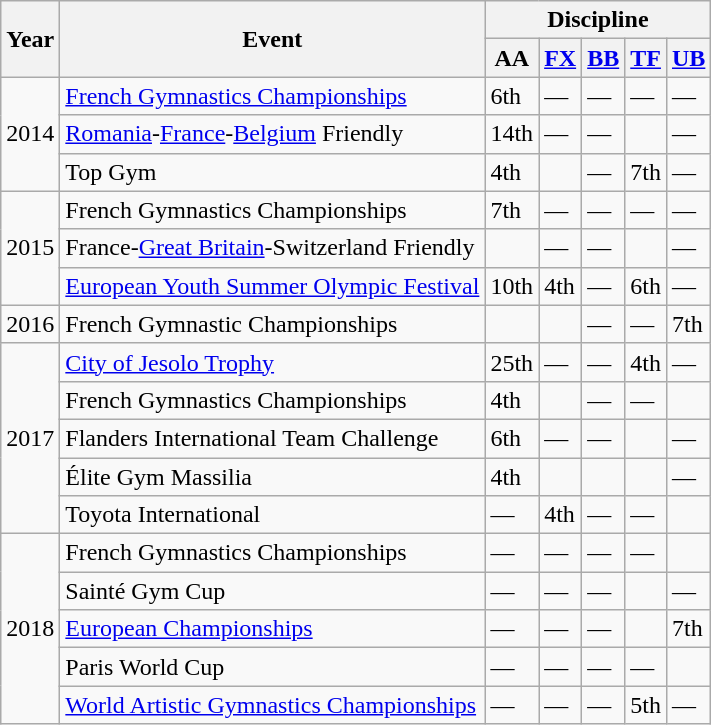<table class="wikitable">
<tr>
<th rowspan="2">Year</th>
<th rowspan="2">Event</th>
<th colspan="5">Discipline</th>
</tr>
<tr>
<th>AA</th>
<th><a href='#'>FX</a></th>
<th><a href='#'>BB</a></th>
<th><a href='#'>TF</a></th>
<th><a href='#'>UB</a></th>
</tr>
<tr>
<td rowspan="3">2014</td>
<td><a href='#'>French Gymnastics Championships</a></td>
<td>6th</td>
<td>—</td>
<td>—</td>
<td>—</td>
<td>—</td>
</tr>
<tr>
<td><a href='#'>Romania</a>-<a href='#'>France</a>-<a href='#'>Belgium</a> Friendly</td>
<td>14th</td>
<td>—</td>
<td>—</td>
<td></td>
<td>—</td>
</tr>
<tr>
<td>Top Gym</td>
<td>4th</td>
<td></td>
<td>—</td>
<td>7th</td>
<td>—</td>
</tr>
<tr>
<td rowspan="3">2015</td>
<td>French Gymnastics Championships</td>
<td>7th</td>
<td>—</td>
<td>—</td>
<td>—</td>
<td>—</td>
</tr>
<tr>
<td>France-<a href='#'>Great Britain</a>-Switzerland Friendly</td>
<td></td>
<td>—</td>
<td>—</td>
<td></td>
<td>—</td>
</tr>
<tr>
<td><a href='#'>European Youth Summer Olympic Festival</a></td>
<td>10th</td>
<td>4th</td>
<td>—</td>
<td>6th</td>
<td>—</td>
</tr>
<tr>
<td>2016</td>
<td>French Gymnastic Championships</td>
<td></td>
<td></td>
<td>—</td>
<td>—</td>
<td>7th</td>
</tr>
<tr>
<td rowspan="5">2017</td>
<td><a href='#'>City of Jesolo Trophy</a></td>
<td>25th</td>
<td>—</td>
<td>—</td>
<td>4th</td>
<td>—</td>
</tr>
<tr>
<td>French Gymnastics Championships</td>
<td>4th</td>
<td></td>
<td>—</td>
<td>—</td>
<td></td>
</tr>
<tr>
<td>Flanders International Team Challenge</td>
<td>6th</td>
<td>—</td>
<td>—</td>
<td></td>
<td>—</td>
</tr>
<tr>
<td>Élite Gym Massilia</td>
<td>4th</td>
<td></td>
<td></td>
<td></td>
<td>—</td>
</tr>
<tr>
<td>Toyota International</td>
<td>—</td>
<td>4th</td>
<td>—</td>
<td>—</td>
<td></td>
</tr>
<tr>
<td rowspan="5">2018</td>
<td>French Gymnastics Championships</td>
<td>—</td>
<td>—</td>
<td>—</td>
<td>—</td>
<td></td>
</tr>
<tr>
<td>Sainté Gym Cup</td>
<td>—</td>
<td>—</td>
<td>—</td>
<td></td>
<td>—</td>
</tr>
<tr>
<td><a href='#'>European Championships</a></td>
<td>—</td>
<td>—</td>
<td>—</td>
<td></td>
<td>7th</td>
</tr>
<tr>
<td>Paris World Cup</td>
<td>—</td>
<td>—</td>
<td>—</td>
<td>—</td>
<td></td>
</tr>
<tr>
<td><a href='#'>World Artistic Gymnastics Championships</a></td>
<td>—</td>
<td>—</td>
<td>—</td>
<td>5th</td>
<td>—</td>
</tr>
</table>
